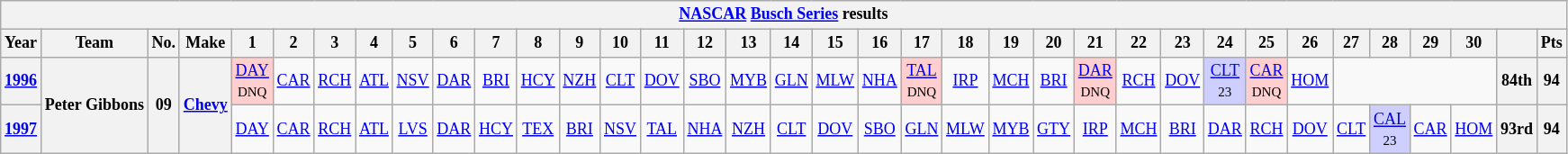<table class="wikitable" style="text-align:center; font-size:75%">
<tr>
<th colspan=40><a href='#'>NASCAR</a> <a href='#'>Busch Series</a> results</th>
</tr>
<tr>
<th>Year</th>
<th>Team</th>
<th>No.</th>
<th>Make</th>
<th>1</th>
<th>2</th>
<th>3</th>
<th>4</th>
<th>5</th>
<th>6</th>
<th>7</th>
<th>8</th>
<th>9</th>
<th>10</th>
<th>11</th>
<th>12</th>
<th>13</th>
<th>14</th>
<th>15</th>
<th>16</th>
<th>17</th>
<th>18</th>
<th>19</th>
<th>20</th>
<th>21</th>
<th>22</th>
<th>23</th>
<th>24</th>
<th>25</th>
<th>26</th>
<th>27</th>
<th>28</th>
<th>29</th>
<th>30</th>
<th></th>
<th>Pts</th>
</tr>
<tr>
<th><a href='#'>1996</a></th>
<th rowspan=2>Peter Gibbons</th>
<th rowspan=2>09</th>
<th rowspan=2><a href='#'>Chevy</a></th>
<td style="background:#FFCFCF;"><a href='#'>DAY</a><br><small>DNQ</small></td>
<td><a href='#'>CAR</a></td>
<td><a href='#'>RCH</a></td>
<td><a href='#'>ATL</a></td>
<td><a href='#'>NSV</a></td>
<td><a href='#'>DAR</a></td>
<td><a href='#'>BRI</a></td>
<td><a href='#'>HCY</a></td>
<td><a href='#'>NZH</a></td>
<td><a href='#'>CLT</a></td>
<td><a href='#'>DOV</a></td>
<td><a href='#'>SBO</a></td>
<td><a href='#'>MYB</a></td>
<td><a href='#'>GLN</a></td>
<td><a href='#'>MLW</a></td>
<td><a href='#'>NHA</a></td>
<td style="background:#FFCFCF;"><a href='#'>TAL</a><br><small>DNQ</small></td>
<td><a href='#'>IRP</a></td>
<td><a href='#'>MCH</a></td>
<td><a href='#'>BRI</a></td>
<td style="background:#FFCFCF;"><a href='#'>DAR</a><br><small>DNQ</small></td>
<td><a href='#'>RCH</a></td>
<td><a href='#'>DOV</a></td>
<td style="background:#CFCFFF;"><a href='#'>CLT</a><br><small>23</small></td>
<td style="background:#FFCFCF;"><a href='#'>CAR</a><br><small>DNQ</small></td>
<td><a href='#'>HOM</a></td>
<td colspan=4></td>
<th>84th</th>
<th>94</th>
</tr>
<tr>
<th><a href='#'>1997</a></th>
<td><a href='#'>DAY</a></td>
<td><a href='#'>CAR</a></td>
<td><a href='#'>RCH</a></td>
<td><a href='#'>ATL</a></td>
<td><a href='#'>LVS</a></td>
<td><a href='#'>DAR</a></td>
<td><a href='#'>HCY</a></td>
<td><a href='#'>TEX</a></td>
<td><a href='#'>BRI</a></td>
<td><a href='#'>NSV</a></td>
<td><a href='#'>TAL</a></td>
<td><a href='#'>NHA</a></td>
<td><a href='#'>NZH</a></td>
<td><a href='#'>CLT</a></td>
<td><a href='#'>DOV</a></td>
<td><a href='#'>SBO</a></td>
<td><a href='#'>GLN</a></td>
<td><a href='#'>MLW</a></td>
<td><a href='#'>MYB</a></td>
<td><a href='#'>GTY</a></td>
<td><a href='#'>IRP</a></td>
<td><a href='#'>MCH</a></td>
<td><a href='#'>BRI</a></td>
<td><a href='#'>DAR</a></td>
<td><a href='#'>RCH</a></td>
<td><a href='#'>DOV</a></td>
<td><a href='#'>CLT</a></td>
<td style="background:#CFCFFF;"><a href='#'>CAL</a><br><small>23</small></td>
<td><a href='#'>CAR</a></td>
<td><a href='#'>HOM</a></td>
<th>93rd</th>
<th>94</th>
</tr>
</table>
